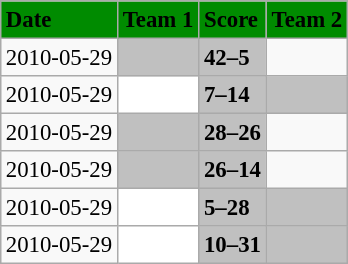<table class="wikitable" style="margin:0.5em auto; font-size:95%">
<tr bgcolor="#008B00">
<td><strong>Date</strong></td>
<td><strong>Team 1</strong></td>
<td><strong>Score</strong></td>
<td><strong>Team 2</strong></td>
</tr>
<tr>
<td>2010-05-29</td>
<td bgcolor="silver"></td>
<td bgcolor="silver"><strong>42–5</strong></td>
<td></td>
</tr>
<tr>
<td>2010-05-29</td>
<td bgcolor="white"></td>
<td bgcolor="silver"><strong>7–14</strong></td>
<td bgcolor="silver"></td>
</tr>
<tr>
<td>2010-05-29</td>
<td bgcolor="silver"></td>
<td bgcolor="silver"><strong>28–26</strong></td>
<td></td>
</tr>
<tr>
<td>2010-05-29</td>
<td bgcolor="silver"></td>
<td bgcolor="silver"><strong>26–14</strong></td>
<td></td>
</tr>
<tr>
<td>2010-05-29</td>
<td bgcolor="white"></td>
<td bgcolor="silver"><strong>5–28</strong></td>
<td bgcolor="silver"></td>
</tr>
<tr>
<td>2010-05-29</td>
<td bgcolor="white"></td>
<td bgcolor="silver"><strong>10–31</strong></td>
<td bgcolor="silver"></td>
</tr>
</table>
